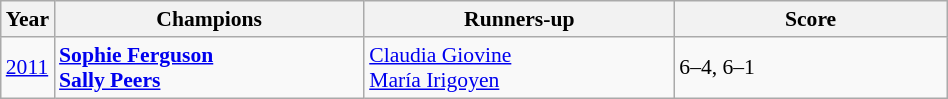<table class="wikitable" style="font-size:90%">
<tr>
<th>Year</th>
<th width="200">Champions</th>
<th width="200">Runners-up</th>
<th width="175">Score</th>
</tr>
<tr>
<td><a href='#'>2011</a></td>
<td> <strong><a href='#'>Sophie Ferguson</a></strong> <br>  <strong><a href='#'>Sally Peers</a></strong></td>
<td> <a href='#'>Claudia Giovine</a> <br>  <a href='#'>María Irigoyen</a></td>
<td>6–4, 6–1</td>
</tr>
</table>
